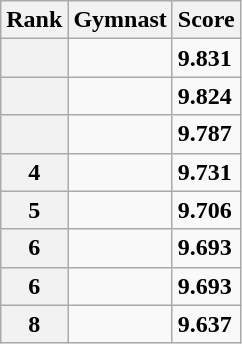<table class="wikitable sortable">
<tr>
<th scope="col">Rank</th>
<th scope="col">Gymnast</th>
<th scope="col">Score</th>
</tr>
<tr>
<th scope="row"></th>
<td></td>
<td><strong>9.831</strong></td>
</tr>
<tr>
<th scope="row"></th>
<td></td>
<td><strong>9.824</strong></td>
</tr>
<tr>
<th scope="row"></th>
<td></td>
<td><strong>9.787</strong></td>
</tr>
<tr>
<th scope="row">4</th>
<td></td>
<td><strong>9.731</strong></td>
</tr>
<tr>
<th scope="row">5</th>
<td></td>
<td><strong>9.706</strong></td>
</tr>
<tr>
<th scope="row">6</th>
<td></td>
<td><strong>9.693</strong></td>
</tr>
<tr>
<th scope="row">6</th>
<td></td>
<td><strong>9.693</strong></td>
</tr>
<tr>
<th scope="row">8</th>
<td></td>
<td><strong>9.637</strong></td>
</tr>
</table>
